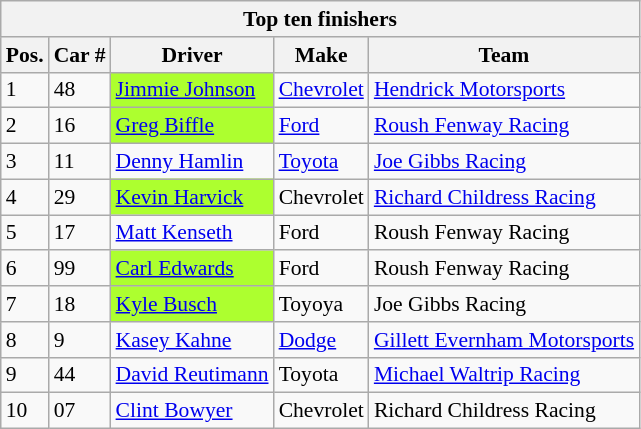<table class="wikitable" style="font-size:90%;">
<tr>
<th colspan="9">Top ten finishers</th>
</tr>
<tr>
<th>Pos.</th>
<th>Car #</th>
<th>Driver</th>
<th>Make</th>
<th>Team</th>
</tr>
<tr>
<td>1</td>
<td>48</td>
<td style="background:greenyellow;"><a href='#'>Jimmie Johnson</a></td>
<td><a href='#'>Chevrolet</a></td>
<td><a href='#'>Hendrick Motorsports</a></td>
</tr>
<tr>
<td>2</td>
<td>16</td>
<td style="background:greenyellow;"><a href='#'>Greg Biffle</a></td>
<td><a href='#'>Ford</a></td>
<td><a href='#'>Roush Fenway Racing</a></td>
</tr>
<tr>
<td>3</td>
<td>11</td>
<td><a href='#'>Denny Hamlin</a></td>
<td><a href='#'>Toyota</a></td>
<td><a href='#'>Joe Gibbs Racing</a></td>
</tr>
<tr>
<td>4</td>
<td>29</td>
<td style="background:greenyellow;"><a href='#'>Kevin Harvick</a></td>
<td>Chevrolet</td>
<td><a href='#'>Richard Childress Racing</a></td>
</tr>
<tr>
<td>5</td>
<td>17</td>
<td><a href='#'>Matt Kenseth</a></td>
<td>Ford</td>
<td>Roush Fenway Racing</td>
</tr>
<tr>
<td>6</td>
<td>99</td>
<td style="background:greenyellow;"><a href='#'>Carl Edwards</a></td>
<td>Ford</td>
<td>Roush Fenway Racing</td>
</tr>
<tr>
<td>7</td>
<td>18</td>
<td style="background:greenyellow;"><a href='#'>Kyle Busch</a></td>
<td>Toyoya</td>
<td>Joe Gibbs Racing</td>
</tr>
<tr>
<td>8</td>
<td>9</td>
<td><a href='#'>Kasey Kahne</a></td>
<td><a href='#'>Dodge</a></td>
<td><a href='#'>Gillett Evernham Motorsports</a></td>
</tr>
<tr>
<td>9</td>
<td>44</td>
<td><a href='#'>David Reutimann</a></td>
<td>Toyota</td>
<td><a href='#'>Michael Waltrip Racing</a></td>
</tr>
<tr>
<td>10</td>
<td>07</td>
<td><a href='#'>Clint Bowyer</a></td>
<td>Chevrolet</td>
<td>Richard Childress Racing</td>
</tr>
</table>
